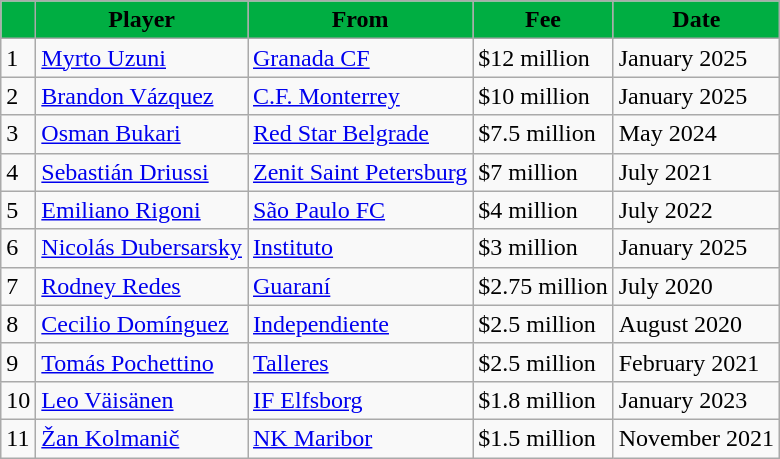<table class="wikitable">
<tr>
<th style="background:#00AE42; color:#000000"></th>
<th style="background:#00AE42; color:#000000">Player</th>
<th style="background:#00AE42; color:#000000">From</th>
<th style="background:#00AE42; color:#000000">Fee</th>
<th style="background:#00AE42; color:#000000">Date</th>
</tr>
<tr>
<td>1</td>
<td> <a href='#'>Myrto Uzuni</a></td>
<td> <a href='#'>Granada CF</a></td>
<td>$12 million</td>
<td>January 2025</td>
</tr>
<tr>
<td>2</td>
<td> <a href='#'>Brandon Vázquez</a></td>
<td> <a href='#'>C.F. Monterrey</a></td>
<td>$10 million</td>
<td>January 2025</td>
</tr>
<tr>
<td>3</td>
<td> <a href='#'>Osman Bukari</a></td>
<td> <a href='#'>Red Star Belgrade</a></td>
<td>$7.5 million</td>
<td>May 2024</td>
</tr>
<tr>
<td>4</td>
<td> <a href='#'>Sebastián Driussi</a></td>
<td> <a href='#'>Zenit Saint Petersburg</a></td>
<td>$7 million</td>
<td>July 2021</td>
</tr>
<tr>
<td>5</td>
<td> <a href='#'>Emiliano Rigoni</a></td>
<td> <a href='#'>São Paulo FC</a></td>
<td>$4 million</td>
<td>July 2022</td>
</tr>
<tr>
<td>6</td>
<td> <a href='#'>Nicolás Dubersarsky</a></td>
<td> <a href='#'>Instituto</a></td>
<td>$3 million</td>
<td>January 2025</td>
</tr>
<tr>
<td>7</td>
<td> <a href='#'>Rodney Redes</a></td>
<td> <a href='#'>Guaraní</a></td>
<td>$2.75 million</td>
<td>July 2020</td>
</tr>
<tr>
<td>8</td>
<td> <a href='#'>Cecilio Domínguez</a></td>
<td> <a href='#'>Independiente</a></td>
<td>$2.5 million</td>
<td>August 2020</td>
</tr>
<tr>
<td>9</td>
<td> <a href='#'>Tomás Pochettino</a></td>
<td> <a href='#'>Talleres</a></td>
<td>$2.5 million</td>
<td>February 2021</td>
</tr>
<tr>
<td>10</td>
<td> <a href='#'>Leo Väisänen</a></td>
<td> <a href='#'>IF Elfsborg</a></td>
<td>$1.8 million</td>
<td>January 2023</td>
</tr>
<tr>
<td>11</td>
<td> <a href='#'>Žan Kolmanič</a></td>
<td> <a href='#'>NK Maribor</a></td>
<td>$1.5 million</td>
<td>November 2021</td>
</tr>
</table>
